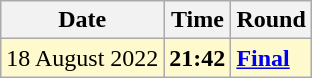<table class="wikitable">
<tr>
<th>Date</th>
<th>Time</th>
<th>Round</th>
</tr>
<tr style=background:lemonchiffon>
<td>18 August 2022</td>
<td><strong>21:42</strong></td>
<td><strong><a href='#'>Final</a></strong></td>
</tr>
</table>
